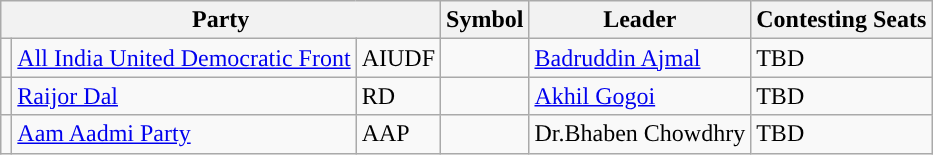<table class="wikitable">
<tr>
<th colspan="3">Party</th>
<th>Symbol</th>
<th>Leader</th>
<th>Contesting Seats</th>
</tr>
<tr>
<td ! style="text-align:center; background:"></td>
<td><a href='#'>All India United Democratic Front</a></td>
<td>AIUDF</td>
<td></td>
<td><a href='#'>Badruddin Ajmal</a></td>
<td>TBD</td>
</tr>
<tr>
<td ! style="text-align:center; background:"></td>
<td><a href='#'>Raijor Dal</a></td>
<td>RD</td>
<td></td>
<td><a href='#'>Akhil Gogoi</a></td>
<td>TBD</td>
</tr>
<tr>
<td ! style="text-align:center; background:"></td>
<td><a href='#'>Aam Aadmi Party</a></td>
<td>AAP</td>
<td></td>
<td>Dr.Bhaben Chowdhry</td>
<td>TBD</td>
</tr>
</table>
